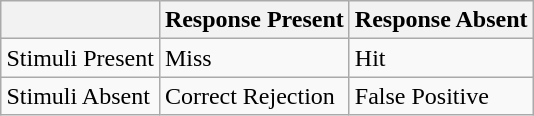<table class="wikitable" style="margin-left: auto; margin-right: auto; border: none;">
<tr>
<th></th>
<th>Response Present</th>
<th>Response Absent</th>
</tr>
<tr>
<td>Stimuli Present</td>
<td>Miss</td>
<td>Hit</td>
</tr>
<tr>
<td>Stimuli Absent</td>
<td>Correct Rejection</td>
<td>False Positive</td>
</tr>
</table>
